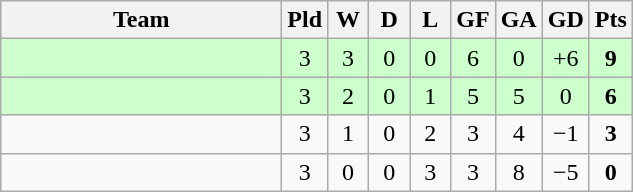<table class="wikitable" style="text-align:center;">
<tr>
<th width=180>Team</th>
<th width=20>Pld</th>
<th width=20>W</th>
<th width=20>D</th>
<th width=20>L</th>
<th width=20>GF</th>
<th width=20>GA</th>
<th width=20>GD</th>
<th width=20>Pts</th>
</tr>
<tr bgcolor="ccffcc">
<td align="left"></td>
<td>3</td>
<td>3</td>
<td>0</td>
<td>0</td>
<td>6</td>
<td>0</td>
<td>+6</td>
<td><strong>9</strong></td>
</tr>
<tr bgcolor="ccffcc">
<td align="left"></td>
<td>3</td>
<td>2</td>
<td>0</td>
<td>1</td>
<td>5</td>
<td>5</td>
<td>0</td>
<td><strong>6</strong></td>
</tr>
<tr>
<td align="left"></td>
<td>3</td>
<td>1</td>
<td>0</td>
<td>2</td>
<td>3</td>
<td>4</td>
<td>−1</td>
<td><strong>3</strong></td>
</tr>
<tr>
<td align="left"></td>
<td>3</td>
<td>0</td>
<td>0</td>
<td>3</td>
<td>3</td>
<td>8</td>
<td>−5</td>
<td><strong>0</strong></td>
</tr>
</table>
